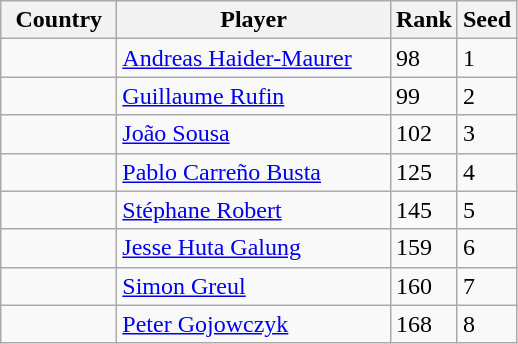<table class="sortable wikitable">
<tr>
<th width="70">Country</th>
<th width="175">Player</th>
<th>Rank</th>
<th>Seed</th>
</tr>
<tr>
<td></td>
<td><a href='#'>Andreas Haider-Maurer</a></td>
<td>98</td>
<td>1</td>
</tr>
<tr>
<td></td>
<td><a href='#'>Guillaume Rufin</a></td>
<td>99</td>
<td>2</td>
</tr>
<tr>
<td></td>
<td><a href='#'>João Sousa</a></td>
<td>102</td>
<td>3</td>
</tr>
<tr>
<td></td>
<td><a href='#'>Pablo Carreño Busta</a></td>
<td>125</td>
<td>4</td>
</tr>
<tr>
<td></td>
<td><a href='#'>Stéphane Robert</a></td>
<td>145</td>
<td>5</td>
</tr>
<tr>
<td></td>
<td><a href='#'>Jesse Huta Galung</a></td>
<td>159</td>
<td>6</td>
</tr>
<tr>
<td></td>
<td><a href='#'>Simon Greul</a></td>
<td>160</td>
<td>7</td>
</tr>
<tr>
<td></td>
<td><a href='#'>Peter Gojowczyk</a></td>
<td>168</td>
<td>8</td>
</tr>
</table>
